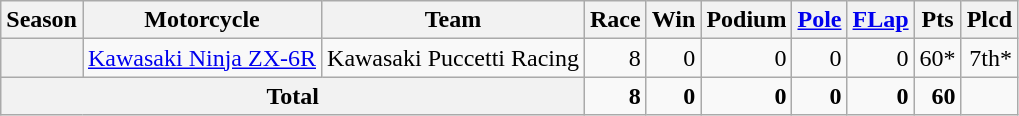<table class="wikitable" style="text-align:right;">
<tr>
<th>Season</th>
<th>Motorcycle</th>
<th>Team</th>
<th>Race</th>
<th>Win</th>
<th>Podium</th>
<th><a href='#'>Pole</a></th>
<th><a href='#'>FLap</a></th>
<th>Pts</th>
<th>Plcd</th>
</tr>
<tr>
<th></th>
<td><a href='#'>Kawasaki Ninja ZX-6R</a></td>
<td>Kawasaki Puccetti Racing</td>
<td>8</td>
<td>0</td>
<td>0</td>
<td>0</td>
<td>0</td>
<td>60*</td>
<td>7th*</td>
</tr>
<tr>
<th colspan="3">Total</th>
<td><strong>8</strong></td>
<td><strong>0</strong></td>
<td><strong>0</strong></td>
<td><strong>0</strong></td>
<td><strong>0</strong></td>
<td><strong>60</strong></td>
<td></td>
</tr>
</table>
